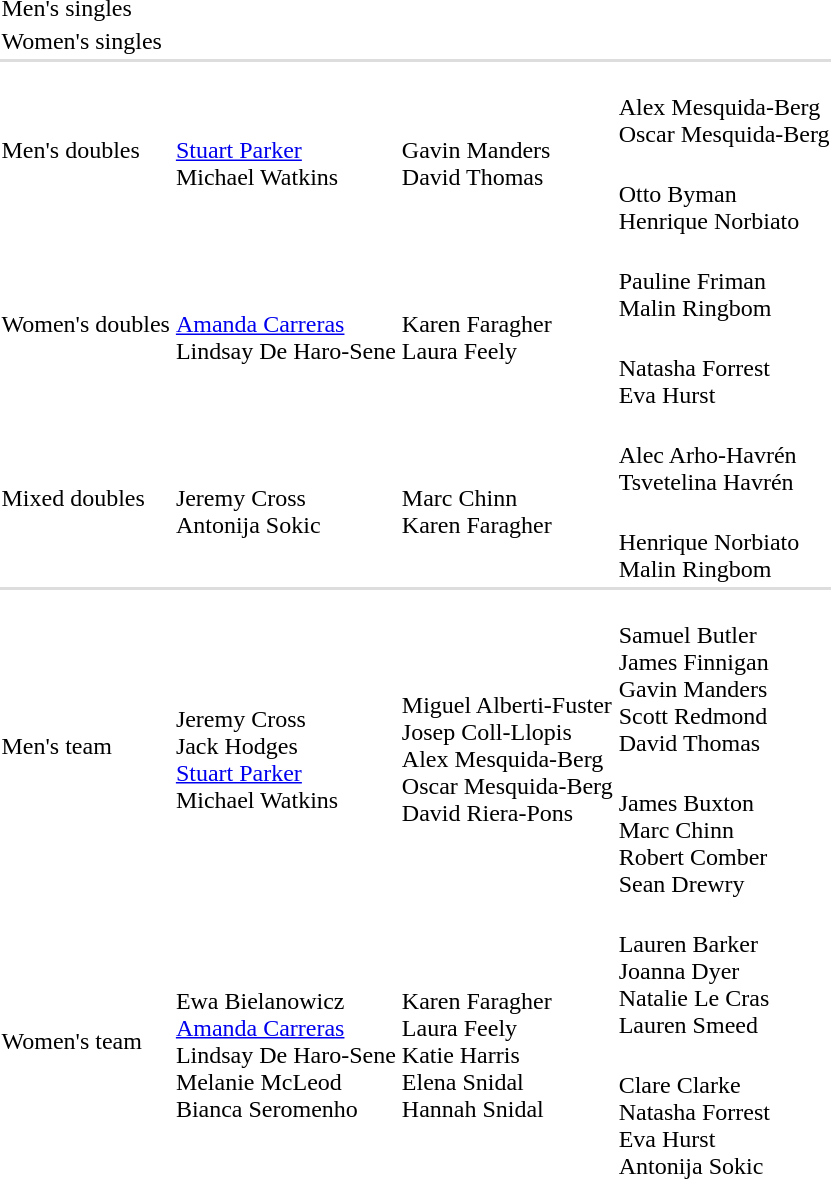<table>
<tr>
<td rowspan=2>Men's singles</td>
<td rowspan=2></td>
<td rowspan=2></td>
<td></td>
</tr>
<tr>
<td></td>
</tr>
<tr>
<td rowspan=2>Women's singles</td>
<td rowspan=2></td>
<td rowspan=2></td>
<td></td>
</tr>
<tr>
<td></td>
</tr>
<tr bgcolor=#dddddd>
<td colspan=5></td>
</tr>
<tr>
<td rowspan=2>Men's doubles</td>
<td rowspan=2><br><a href='#'>Stuart Parker</a><br>Michael Watkins</td>
<td rowspan=2><br>Gavin Manders<br>David Thomas</td>
<td nowrap><br>Alex Mesquida-Berg<br>Oscar Mesquida-Berg</td>
</tr>
<tr>
<td><br>Otto Byman<br>Henrique Norbiato</td>
</tr>
<tr>
<td rowspan=2>Women's doubles</td>
<td rowspan=2><br><a href='#'>Amanda Carreras</a><br>Lindsay De Haro-Sene</td>
<td rowspan=2><br>Karen Faragher<br>Laura Feely</td>
<td><br>Pauline Friman<br>Malin Ringbom</td>
</tr>
<tr>
<td><br>Natasha Forrest<br>Eva Hurst</td>
</tr>
<tr>
<td rowspan=2>Mixed doubles</td>
<td rowspan=2><br>Jeremy Cross<br>Antonija Sokic</td>
<td rowspan=2><br>Marc Chinn<br>Karen Faragher</td>
<td><br>Alec Arho-Havrén<br>Tsvetelina Havrén</td>
</tr>
<tr>
<td><br>Henrique Norbiato<br>Malin Ringbom</td>
</tr>
<tr bgcolor=#dddddd>
<td colspan=5></td>
</tr>
<tr>
<td rowspan=2>Men's team</td>
<td rowspan=2><br>Jeremy Cross<br>Jack Hodges<br><a href='#'>Stuart Parker</a><br>Michael Watkins</td>
<td rowspan=2 nowrap><br>Miguel Alberti-Fuster<br>Josep Coll-Llopis<br>Alex Mesquida-Berg<br>Oscar Mesquida-Berg<br>David Riera-Pons</td>
<td><br>Samuel Butler<br>James Finnigan<br>Gavin Manders<br>Scott Redmond<br>David Thomas</td>
</tr>
<tr>
<td><br>James Buxton<br>Marc Chinn<br>Robert Comber<br>Sean Drewry</td>
</tr>
<tr>
<td rowspan=2>Women's team</td>
<td rowspan=2 nowrap><br>Ewa Bielanowicz<br><a href='#'>Amanda Carreras</a><br>Lindsay De Haro-Sene<br>Melanie McLeod<br>Bianca Seromenho</td>
<td rowspan=2><br>Karen Faragher<br>Laura Feely<br>Katie Harris<br>Elena Snidal<br>Hannah Snidal</td>
<td><br>Lauren Barker<br>Joanna Dyer<br>Natalie Le Cras<br>Lauren Smeed</td>
</tr>
<tr>
<td><br>Clare Clarke<br>Natasha Forrest<br>Eva Hurst<br>Antonija Sokic</td>
</tr>
<tr>
</tr>
</table>
